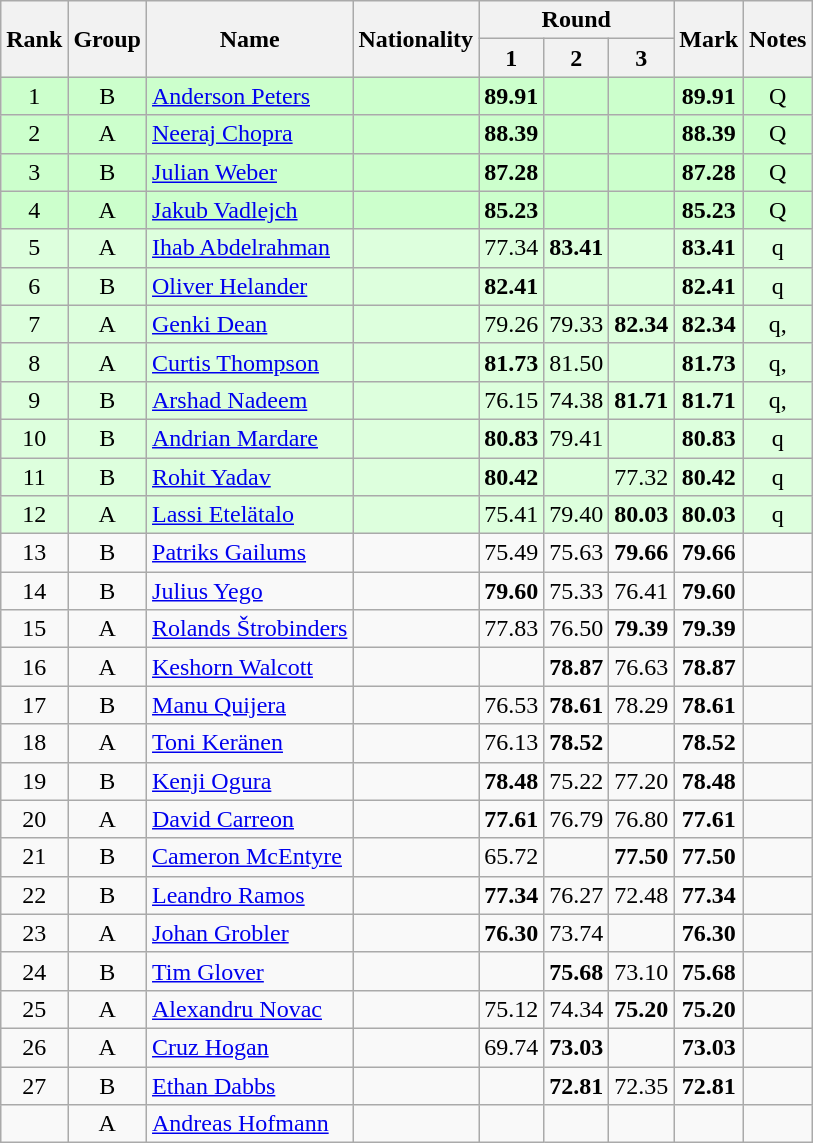<table class="wikitable sortable" style="text-align:center">
<tr>
<th rowspan=2>Rank</th>
<th rowspan=2>Group</th>
<th rowspan=2>Name</th>
<th rowspan=2>Nationality</th>
<th colspan=3>Round</th>
<th rowspan=2>Mark</th>
<th rowspan=2>Notes</th>
</tr>
<tr>
<th>1</th>
<th>2</th>
<th>3</th>
</tr>
<tr bgcolor=ccffcc>
<td>1</td>
<td>B</td>
<td align=left><a href='#'>Anderson Peters</a></td>
<td align=left></td>
<td><strong>89.91</strong></td>
<td></td>
<td></td>
<td><strong>89.91</strong></td>
<td>Q</td>
</tr>
<tr bgcolor=ccffcc>
<td>2</td>
<td>A</td>
<td align=left><a href='#'>Neeraj Chopra</a></td>
<td align=left></td>
<td><strong>88.39</strong></td>
<td></td>
<td></td>
<td><strong>88.39</strong></td>
<td>Q</td>
</tr>
<tr bgcolor=ccffcc>
<td>3</td>
<td>B</td>
<td align=left><a href='#'>Julian Weber</a></td>
<td align=left></td>
<td><strong>87.28</strong></td>
<td></td>
<td></td>
<td><strong>87.28</strong></td>
<td>Q</td>
</tr>
<tr bgcolor=ccffcc>
<td>4</td>
<td>A</td>
<td align=left><a href='#'>Jakub Vadlejch</a></td>
<td align=left></td>
<td><strong>85.23</strong></td>
<td></td>
<td></td>
<td><strong>85.23</strong></td>
<td>Q</td>
</tr>
<tr bgcolor=ddffdd>
<td>5</td>
<td>A</td>
<td align=left><a href='#'>Ihab Abdelrahman</a></td>
<td align=left></td>
<td>77.34</td>
<td><strong>83.41</strong></td>
<td></td>
<td><strong>83.41</strong></td>
<td>q</td>
</tr>
<tr bgcolor=ddffdd>
<td>6</td>
<td>B</td>
<td align=left><a href='#'>Oliver Helander</a></td>
<td align=left></td>
<td><strong>82.41</strong></td>
<td></td>
<td></td>
<td><strong>82.41</strong></td>
<td>q</td>
</tr>
<tr bgcolor=ddffdd>
<td>7</td>
<td>A</td>
<td align=left><a href='#'>Genki Dean</a></td>
<td align=left></td>
<td>79.26</td>
<td>79.33</td>
<td><strong>82.34</strong></td>
<td><strong>82.34</strong></td>
<td>q, </td>
</tr>
<tr bgcolor=ddffdd>
<td>8</td>
<td>A</td>
<td align=left><a href='#'>Curtis Thompson</a></td>
<td align=left></td>
<td><strong>81.73</strong></td>
<td>81.50</td>
<td></td>
<td><strong>81.73</strong></td>
<td>q, </td>
</tr>
<tr bgcolor=ddffdd>
<td>9</td>
<td>B</td>
<td align=left><a href='#'>Arshad Nadeem</a></td>
<td align=left></td>
<td>76.15</td>
<td>74.38</td>
<td><strong>81.71</strong></td>
<td><strong>81.71</strong></td>
<td>q, </td>
</tr>
<tr bgcolor=ddffdd>
<td>10</td>
<td>B</td>
<td align=left><a href='#'>Andrian Mardare</a></td>
<td align=left></td>
<td><strong>80.83</strong></td>
<td>79.41</td>
<td></td>
<td><strong>80.83</strong></td>
<td>q</td>
</tr>
<tr bgcolor=ddffdd>
<td>11</td>
<td>B</td>
<td align=left><a href='#'>Rohit Yadav</a></td>
<td align=left></td>
<td><strong>80.42</strong></td>
<td></td>
<td>77.32</td>
<td><strong>80.42</strong></td>
<td>q</td>
</tr>
<tr bgcolor=ddffdd>
<td>12</td>
<td>A</td>
<td align=left><a href='#'>Lassi Etelätalo</a></td>
<td align=left></td>
<td>75.41</td>
<td>79.40</td>
<td><strong>80.03</strong></td>
<td><strong>80.03</strong></td>
<td>q</td>
</tr>
<tr>
<td>13</td>
<td>B</td>
<td align=left><a href='#'>Patriks Gailums</a></td>
<td align=left></td>
<td>75.49</td>
<td>75.63</td>
<td><strong>79.66</strong></td>
<td><strong>79.66</strong></td>
<td></td>
</tr>
<tr>
<td>14</td>
<td>B</td>
<td align=left><a href='#'>Julius Yego</a></td>
<td align=left></td>
<td><strong>79.60</strong></td>
<td>75.33</td>
<td>76.41</td>
<td><strong>79.60</strong></td>
<td></td>
</tr>
<tr>
<td>15</td>
<td>A</td>
<td align=left><a href='#'>Rolands Štrobinders</a></td>
<td align=left></td>
<td>77.83</td>
<td>76.50</td>
<td><strong>79.39</strong></td>
<td><strong>79.39</strong></td>
<td></td>
</tr>
<tr>
<td>16</td>
<td>A</td>
<td align=left><a href='#'>Keshorn Walcott</a></td>
<td align=left></td>
<td></td>
<td><strong>78.87</strong></td>
<td>76.63</td>
<td><strong>78.87</strong></td>
<td></td>
</tr>
<tr>
<td>17</td>
<td>B</td>
<td align=left><a href='#'>Manu Quijera</a></td>
<td align=left></td>
<td>76.53</td>
<td><strong>78.61</strong></td>
<td>78.29</td>
<td><strong>78.61</strong></td>
<td></td>
</tr>
<tr>
<td>18</td>
<td>A</td>
<td align=left><a href='#'>Toni Keränen</a></td>
<td align=left></td>
<td>76.13</td>
<td><strong>78.52</strong></td>
<td></td>
<td><strong>78.52</strong></td>
<td></td>
</tr>
<tr>
<td>19</td>
<td>B</td>
<td align=left><a href='#'>Kenji Ogura</a></td>
<td align=left></td>
<td><strong>78.48</strong></td>
<td>75.22</td>
<td>77.20</td>
<td><strong>78.48</strong></td>
<td></td>
</tr>
<tr>
<td>20</td>
<td>A</td>
<td align=left><a href='#'>David Carreon</a></td>
<td align=left></td>
<td><strong>77.61</strong></td>
<td>76.79</td>
<td>76.80</td>
<td><strong>77.61</strong></td>
<td></td>
</tr>
<tr>
<td>21</td>
<td>B</td>
<td align=left><a href='#'>Cameron McEntyre</a></td>
<td align=left></td>
<td>65.72</td>
<td></td>
<td><strong>77.50</strong></td>
<td><strong>77.50</strong></td>
<td></td>
</tr>
<tr>
<td>22</td>
<td>B</td>
<td align=left><a href='#'>Leandro Ramos</a></td>
<td align=left></td>
<td><strong>77.34</strong></td>
<td>76.27</td>
<td>72.48</td>
<td><strong>77.34</strong></td>
<td></td>
</tr>
<tr>
<td>23</td>
<td>A</td>
<td align=left><a href='#'>Johan Grobler</a></td>
<td align=left></td>
<td><strong>76.30</strong></td>
<td>73.74</td>
<td></td>
<td><strong>76.30</strong></td>
<td></td>
</tr>
<tr>
<td>24</td>
<td>B</td>
<td align=left><a href='#'>Tim Glover</a></td>
<td align=left></td>
<td></td>
<td><strong>75.68</strong></td>
<td>73.10</td>
<td><strong>75.68</strong></td>
<td></td>
</tr>
<tr>
<td>25</td>
<td>A</td>
<td align=left><a href='#'>Alexandru Novac</a></td>
<td align=left></td>
<td>75.12</td>
<td>74.34</td>
<td><strong>75.20</strong></td>
<td><strong>75.20</strong></td>
<td></td>
</tr>
<tr>
<td>26</td>
<td>A</td>
<td align=left><a href='#'>Cruz Hogan</a></td>
<td align=left></td>
<td>69.74</td>
<td><strong>73.03</strong></td>
<td></td>
<td><strong>73.03</strong></td>
<td></td>
</tr>
<tr>
<td>27</td>
<td>B</td>
<td align=left><a href='#'>Ethan Dabbs</a></td>
<td align=left></td>
<td></td>
<td><strong>72.81</strong></td>
<td>72.35</td>
<td><strong>72.81</strong></td>
<td></td>
</tr>
<tr>
<td></td>
<td>A</td>
<td align=left><a href='#'>Andreas Hofmann</a></td>
<td align=left></td>
<td></td>
<td></td>
<td></td>
<td><strong></strong></td>
<td></td>
</tr>
</table>
